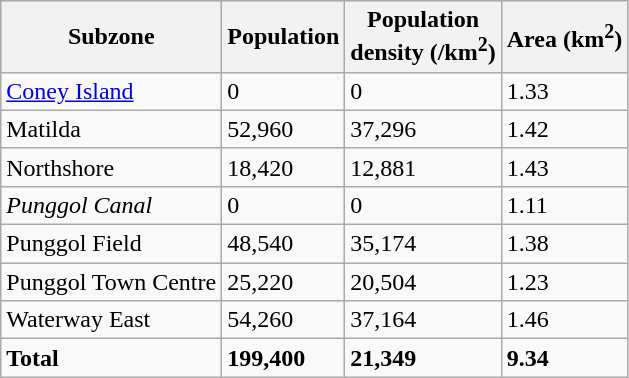<table class="wikitable sortable">
<tr bgcolor="#CCCCCC">
<th>Subzone</th>
<th>Population</th>
<th>Population<br>density (/km<sup>2</sup>)</th>
<th>Area (km<sup>2</sup>)</th>
</tr>
<tr>
<td><a href='#'>Coney Island</a></td>
<td>0</td>
<td>0</td>
<td>1.33</td>
</tr>
<tr>
<td>Matilda</td>
<td>52,960</td>
<td>37,296</td>
<td>1.42</td>
</tr>
<tr>
<td>Northshore</td>
<td>18,420</td>
<td>12,881</td>
<td>1.43</td>
</tr>
<tr>
<td><em>Punggol Canal</em></td>
<td>0</td>
<td>0</td>
<td>1.11</td>
</tr>
<tr>
<td>Punggol Field</td>
<td>48,540</td>
<td>35,174</td>
<td>1.38</td>
</tr>
<tr>
<td>Punggol Town Centre</td>
<td>25,220</td>
<td>20,504</td>
<td>1.23</td>
</tr>
<tr>
<td>Waterway East</td>
<td>54,260</td>
<td>37,164</td>
<td>1.46</td>
</tr>
<tr style="background: ;" class="sortbottom">
<td><strong>Total</strong></td>
<td><strong>199,400</strong></td>
<td><strong>21,349</strong></td>
<td><strong>9.34</strong></td>
</tr>
</table>
